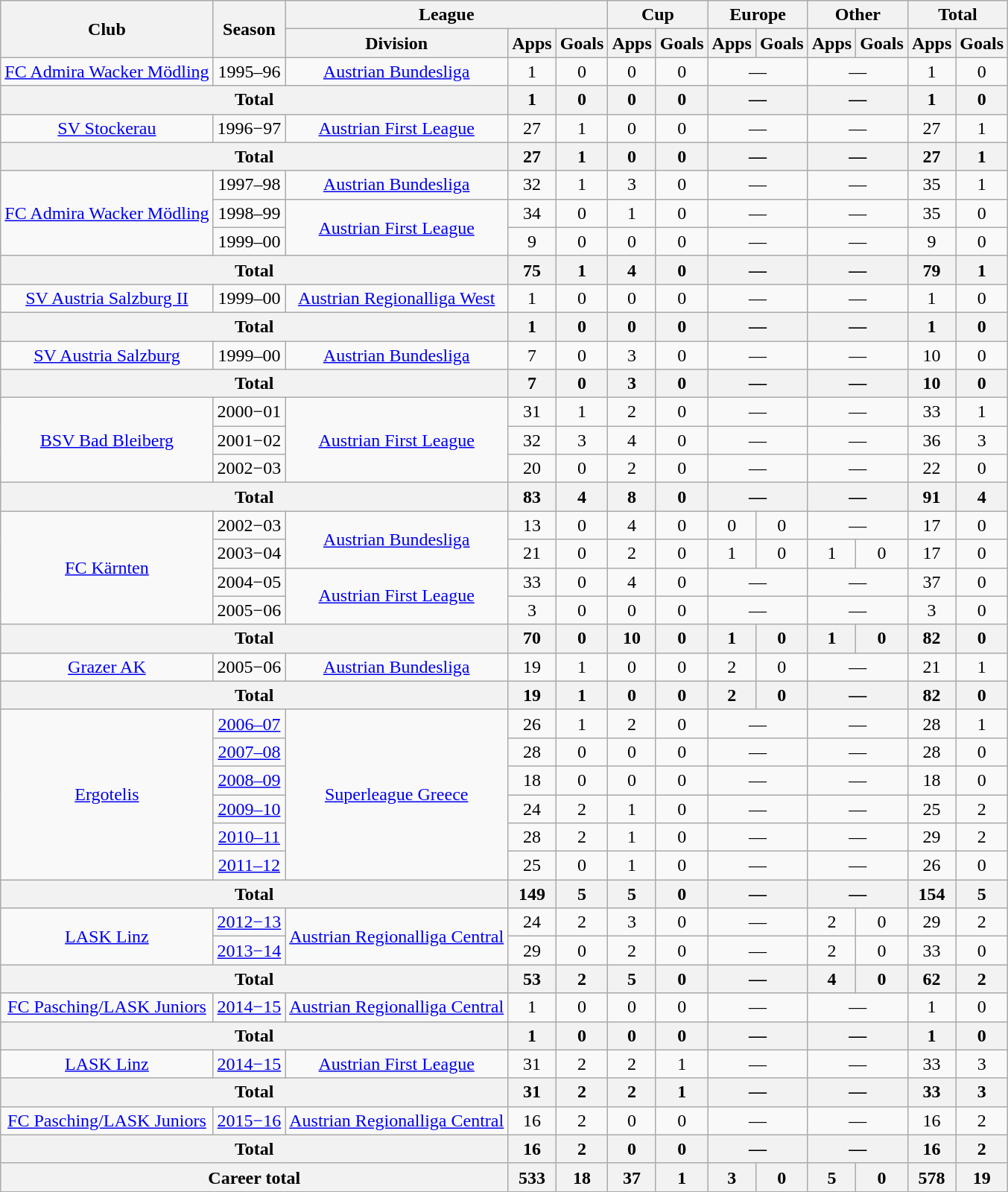<table class="wikitable" style="text-align: center;">
<tr>
<th rowspan="2">Club</th>
<th rowspan="2">Season</th>
<th colspan="3">League</th>
<th colspan="2">Cup</th>
<th colspan="2">Europe</th>
<th colspan="2">Other</th>
<th colspan="2">Total</th>
</tr>
<tr>
<th>Division</th>
<th>Apps</th>
<th>Goals</th>
<th>Apps</th>
<th>Goals</th>
<th>Apps</th>
<th>Goals</th>
<th>Apps</th>
<th>Goals</th>
<th>Apps</th>
<th>Goals</th>
</tr>
<tr>
<td><a href='#'>FC Admira Wacker Mödling</a></td>
<td>1995–96</td>
<td><a href='#'>Austrian Bundesliga</a></td>
<td>1</td>
<td>0</td>
<td>0</td>
<td>0</td>
<td colspan=2>—</td>
<td colspan=2>—</td>
<td>1</td>
<td>0</td>
</tr>
<tr>
<th colspan="3">Total</th>
<th>1</th>
<th>0</th>
<th>0</th>
<th>0</th>
<th colspan=2>—</th>
<th colspan=2>—</th>
<th>1</th>
<th>0</th>
</tr>
<tr>
<td><a href='#'>SV Stockerau</a></td>
<td>1996−97</td>
<td><a href='#'>Austrian First League</a></td>
<td>27</td>
<td>1</td>
<td>0</td>
<td>0</td>
<td colspan=2>—</td>
<td colspan=2>—</td>
<td>27</td>
<td>1</td>
</tr>
<tr>
<th colspan="3">Total</th>
<th>27</th>
<th>1</th>
<th>0</th>
<th>0</th>
<th colspan=2>—</th>
<th colspan=2>—</th>
<th>27</th>
<th>1</th>
</tr>
<tr>
<td rowspan="3"><a href='#'>FC Admira Wacker Mödling</a></td>
<td>1997–98</td>
<td><a href='#'>Austrian Bundesliga</a></td>
<td>32</td>
<td>1</td>
<td>3</td>
<td>0</td>
<td colspan=2>—</td>
<td colspan=2>—</td>
<td>35</td>
<td>1</td>
</tr>
<tr>
<td>1998–99</td>
<td rowspan="2"><a href='#'>Austrian First League</a></td>
<td>34</td>
<td>0</td>
<td>1</td>
<td>0</td>
<td colspan=2>—</td>
<td colspan=2>—</td>
<td>35</td>
<td>0</td>
</tr>
<tr>
<td>1999–00</td>
<td>9</td>
<td>0</td>
<td>0</td>
<td>0</td>
<td colspan=2>—</td>
<td colspan=2>—</td>
<td>9</td>
<td>0</td>
</tr>
<tr>
<th colspan="3">Total</th>
<th>75</th>
<th>1</th>
<th>4</th>
<th>0</th>
<th colspan=2>—</th>
<th colspan=2>—</th>
<th>79</th>
<th>1</th>
</tr>
<tr>
<td><a href='#'>SV Austria Salzburg II</a></td>
<td>1999–00</td>
<td><a href='#'>Austrian Regionalliga West</a></td>
<td>1</td>
<td>0</td>
<td>0</td>
<td>0</td>
<td colspan=2>—</td>
<td colspan=2>—</td>
<td>1</td>
<td>0</td>
</tr>
<tr>
<th colspan="3">Total</th>
<th>1</th>
<th>0</th>
<th>0</th>
<th>0</th>
<th colspan=2>—</th>
<th colspan=2>—</th>
<th>1</th>
<th>0</th>
</tr>
<tr>
<td><a href='#'>SV Austria Salzburg</a></td>
<td>1999–00</td>
<td><a href='#'>Austrian Bundesliga</a></td>
<td>7</td>
<td>0</td>
<td>3</td>
<td>0</td>
<td colspan=2>—</td>
<td colspan=2>—</td>
<td>10</td>
<td>0</td>
</tr>
<tr>
<th colspan="3">Total</th>
<th>7</th>
<th>0</th>
<th>3</th>
<th>0</th>
<th colspan=2>—</th>
<th colspan=2>—</th>
<th>10</th>
<th>0</th>
</tr>
<tr>
<td rowspan="3"><a href='#'>BSV Bad Bleiberg</a></td>
<td>2000−01</td>
<td rowspan="3"><a href='#'>Austrian First League</a></td>
<td>31</td>
<td>1</td>
<td>2</td>
<td>0</td>
<td colspan=2>—</td>
<td colspan=2>—</td>
<td>33</td>
<td>1</td>
</tr>
<tr>
<td>2001−02</td>
<td>32</td>
<td>3</td>
<td>4</td>
<td>0</td>
<td colspan=2>—</td>
<td colspan=2>—</td>
<td>36</td>
<td>3</td>
</tr>
<tr>
<td>2002−03</td>
<td>20</td>
<td>0</td>
<td>2</td>
<td>0</td>
<td colspan=2>—</td>
<td colspan=2>—</td>
<td>22</td>
<td>0</td>
</tr>
<tr>
<th colspan="3">Total</th>
<th>83</th>
<th>4</th>
<th>8</th>
<th>0</th>
<th colspan=2>—</th>
<th colspan=2>—</th>
<th>91</th>
<th>4</th>
</tr>
<tr>
<td rowspan="4"><a href='#'>FC Kärnten</a></td>
<td>2002−03</td>
<td rowspan="2"><a href='#'>Austrian Bundesliga</a></td>
<td>13</td>
<td>0</td>
<td>4</td>
<td>0</td>
<td>0</td>
<td>0</td>
<td colspan=2>—</td>
<td>17</td>
<td>0</td>
</tr>
<tr>
<td>2003−04</td>
<td>21</td>
<td>0</td>
<td>2</td>
<td>0</td>
<td>1</td>
<td>0</td>
<td>1</td>
<td>0</td>
<td>17</td>
<td>0</td>
</tr>
<tr>
<td>2004−05</td>
<td rowspan="2"><a href='#'>Austrian First League</a></td>
<td>33</td>
<td>0</td>
<td>4</td>
<td>0</td>
<td colspan=2>—</td>
<td colspan=2>—</td>
<td>37</td>
<td>0</td>
</tr>
<tr>
<td>2005−06</td>
<td>3</td>
<td>0</td>
<td>0</td>
<td>0</td>
<td colspan=2>—</td>
<td colspan=2>—</td>
<td>3</td>
<td>0</td>
</tr>
<tr>
<th colspan="3">Total</th>
<th>70</th>
<th>0</th>
<th>10</th>
<th>0</th>
<th>1</th>
<th>0</th>
<th>1</th>
<th>0</th>
<th>82</th>
<th>0</th>
</tr>
<tr>
<td><a href='#'>Grazer AK</a></td>
<td>2005−06</td>
<td><a href='#'>Austrian Bundesliga</a></td>
<td>19</td>
<td>1</td>
<td>0</td>
<td>0</td>
<td>2</td>
<td>0</td>
<td colspan=2>—</td>
<td>21</td>
<td>1</td>
</tr>
<tr>
<th colspan="3">Total</th>
<th>19</th>
<th>1</th>
<th>0</th>
<th>0</th>
<th>2</th>
<th>0</th>
<th colspan=2>—</th>
<th>82</th>
<th>0</th>
</tr>
<tr>
<td rowspan="6"><a href='#'>Ergotelis</a></td>
<td><a href='#'>2006–07</a></td>
<td rowspan="6"><a href='#'>Superleague Greece</a></td>
<td>26</td>
<td>1</td>
<td>2</td>
<td>0</td>
<td colspan=2>—</td>
<td colspan=2>—</td>
<td>28</td>
<td>1</td>
</tr>
<tr>
<td><a href='#'>2007–08</a></td>
<td>28</td>
<td>0</td>
<td>0</td>
<td>0</td>
<td colspan=2>—</td>
<td colspan=2>—</td>
<td>28</td>
<td>0</td>
</tr>
<tr>
<td><a href='#'>2008–09</a></td>
<td>18</td>
<td>0</td>
<td>0</td>
<td>0</td>
<td colspan=2>—</td>
<td colspan=2>—</td>
<td>18</td>
<td>0</td>
</tr>
<tr>
<td><a href='#'>2009–10</a></td>
<td>24</td>
<td>2</td>
<td>1</td>
<td>0</td>
<td colspan=2>—</td>
<td colspan=2>—</td>
<td>25</td>
<td>2</td>
</tr>
<tr>
<td><a href='#'>2010–11</a></td>
<td>28</td>
<td>2</td>
<td>1</td>
<td>0</td>
<td colspan=2>—</td>
<td colspan=2>—</td>
<td>29</td>
<td>2</td>
</tr>
<tr>
<td><a href='#'>2011–12</a></td>
<td>25</td>
<td>0</td>
<td>1</td>
<td>0</td>
<td colspan=2>—</td>
<td colspan=2>—</td>
<td>26</td>
<td>0</td>
</tr>
<tr>
<th colspan="3">Total</th>
<th>149</th>
<th>5</th>
<th>5</th>
<th>0</th>
<th colspan=2>—</th>
<th colspan=2>—</th>
<th>154</th>
<th>5</th>
</tr>
<tr>
<td rowspan="2"><a href='#'>LASK Linz</a></td>
<td><a href='#'>2012−13</a></td>
<td rowspan="2"><a href='#'>Austrian Regionalliga Central</a></td>
<td>24</td>
<td>2</td>
<td>3</td>
<td>0</td>
<td colspan=2>—</td>
<td>2</td>
<td>0</td>
<td>29</td>
<td>2</td>
</tr>
<tr>
<td><a href='#'>2013−14</a></td>
<td>29</td>
<td>0</td>
<td>2</td>
<td>0</td>
<td colspan=2>—</td>
<td>2</td>
<td>0</td>
<td>33</td>
<td>0</td>
</tr>
<tr>
<th colspan="3">Total</th>
<th>53</th>
<th>2</th>
<th>5</th>
<th>0</th>
<th colspan=2>—</th>
<th>4</th>
<th>0</th>
<th>62</th>
<th>2</th>
</tr>
<tr>
<td><a href='#'>FC Pasching/LASK Juniors</a></td>
<td><a href='#'>2014−15</a></td>
<td><a href='#'>Austrian Regionalliga Central</a></td>
<td>1</td>
<td>0</td>
<td>0</td>
<td>0</td>
<td colspan=2>—</td>
<td colspan=2>—</td>
<td>1</td>
<td>0</td>
</tr>
<tr>
<th colspan="3">Total</th>
<th>1</th>
<th>0</th>
<th>0</th>
<th>0</th>
<th colspan=2>—</th>
<th colspan=2>—</th>
<th>1</th>
<th>0</th>
</tr>
<tr>
<td><a href='#'>LASK Linz</a></td>
<td><a href='#'>2014−15</a></td>
<td><a href='#'>Austrian First League</a></td>
<td>31</td>
<td>2</td>
<td>2</td>
<td>1</td>
<td colspan=2>—</td>
<td colspan=2>—</td>
<td>33</td>
<td>3</td>
</tr>
<tr>
<th colspan="3">Total</th>
<th>31</th>
<th>2</th>
<th>2</th>
<th>1</th>
<th colspan=2>—</th>
<th colspan=2>—</th>
<th>33</th>
<th>3</th>
</tr>
<tr>
<td><a href='#'>FC Pasching/LASK Juniors</a></td>
<td><a href='#'>2015−16</a></td>
<td><a href='#'>Austrian Regionalliga Central</a></td>
<td>16</td>
<td>2</td>
<td>0</td>
<td>0</td>
<td colspan=2>—</td>
<td colspan=2>—</td>
<td>16</td>
<td>2</td>
</tr>
<tr>
<th colspan="3">Total</th>
<th>16</th>
<th>2</th>
<th>0</th>
<th>0</th>
<th colspan=2>—</th>
<th colspan=2>—</th>
<th>16</th>
<th>2</th>
</tr>
<tr>
<th colspan="3">Career total</th>
<th>533</th>
<th>18</th>
<th>37</th>
<th>1</th>
<th>3</th>
<th>0</th>
<th>5</th>
<th>0</th>
<th>578</th>
<th>19</th>
</tr>
</table>
